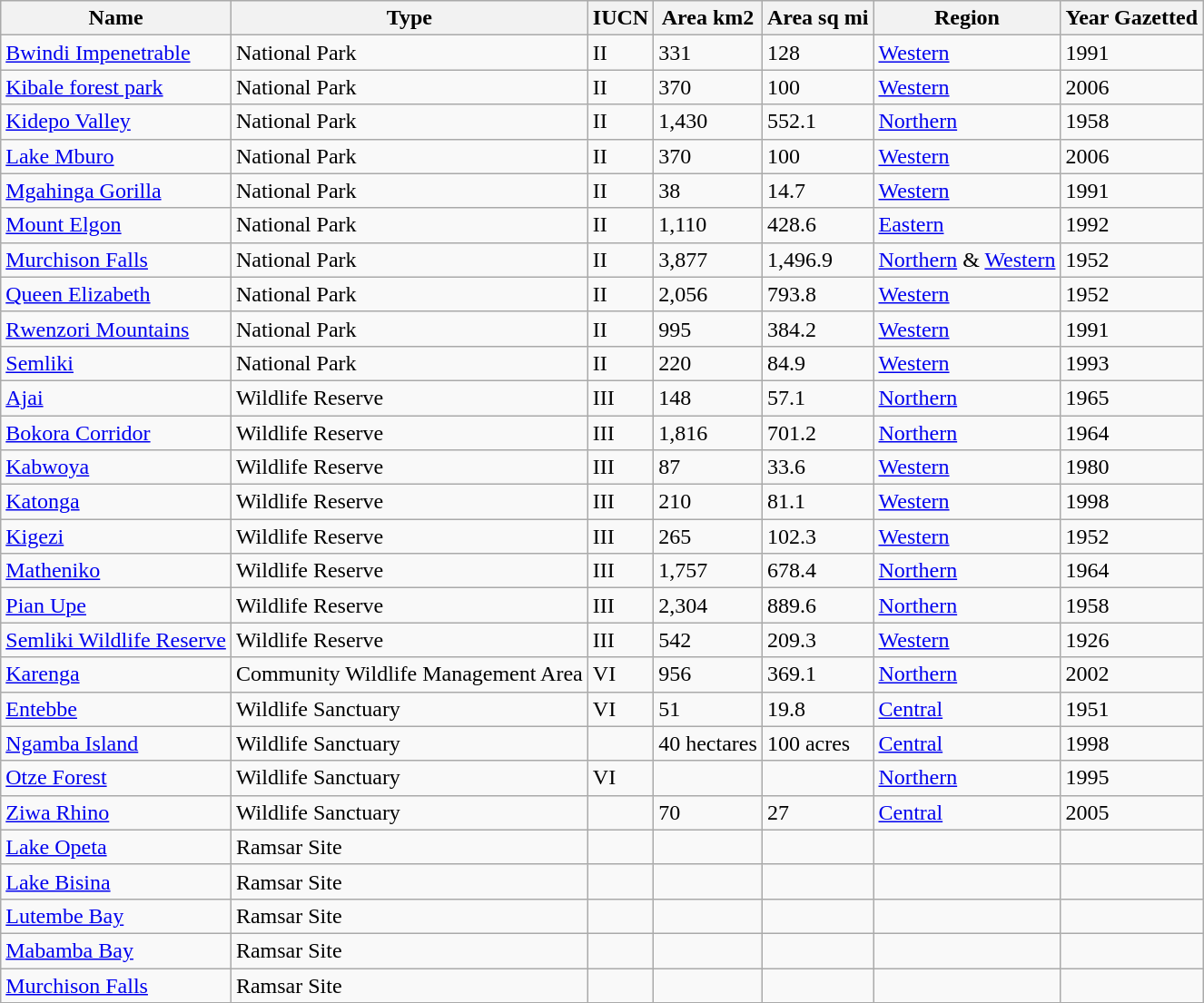<table class="wikitable sortable">
<tr>
<th>Name</th>
<th>Type</th>
<th>IUCN</th>
<th>Area km2</th>
<th>Area sq mi</th>
<th>Region</th>
<th>Year Gazetted</th>
</tr>
<tr>
<td><a href='#'>Bwindi Impenetrable</a></td>
<td>National Park</td>
<td>II</td>
<td>331</td>
<td>128</td>
<td><a href='#'>Western</a></td>
<td>1991</td>
</tr>
<tr>
<td><a href='#'>Kibale forest park</a></td>
<td>National Park</td>
<td>II</td>
<td>370</td>
<td>100</td>
<td><a href='#'>Western</a></td>
<td>2006</td>
</tr>
<tr>
<td><a href='#'>Kidepo Valley</a></td>
<td>National Park</td>
<td>II</td>
<td>1,430</td>
<td>552.1</td>
<td><a href='#'>Northern</a></td>
<td>1958</td>
</tr>
<tr>
<td><a href='#'>Lake Mburo</a></td>
<td>National Park</td>
<td>II</td>
<td>370</td>
<td>100</td>
<td><a href='#'>Western</a></td>
<td>2006</td>
</tr>
<tr>
<td><a href='#'>Mgahinga Gorilla</a></td>
<td>National Park</td>
<td>II</td>
<td>38</td>
<td>14.7</td>
<td><a href='#'>Western</a></td>
<td>1991</td>
</tr>
<tr>
<td><a href='#'>Mount Elgon</a></td>
<td>National Park</td>
<td>II</td>
<td>1,110</td>
<td>428.6</td>
<td><a href='#'>Eastern</a></td>
<td>1992</td>
</tr>
<tr>
<td><a href='#'>Murchison Falls</a></td>
<td>National Park</td>
<td>II</td>
<td>3,877</td>
<td>1,496.9</td>
<td><a href='#'>Northern</a> & <a href='#'>Western</a></td>
<td>1952</td>
</tr>
<tr>
<td><a href='#'>Queen Elizabeth</a></td>
<td>National Park</td>
<td>II</td>
<td>2,056</td>
<td>793.8</td>
<td><a href='#'>Western</a></td>
<td>1952</td>
</tr>
<tr>
<td><a href='#'>Rwenzori Mountains</a></td>
<td>National Park</td>
<td>II</td>
<td>995</td>
<td>384.2</td>
<td><a href='#'>Western</a></td>
<td>1991</td>
</tr>
<tr>
<td><a href='#'>Semliki</a></td>
<td>National Park</td>
<td>II</td>
<td>220</td>
<td>84.9</td>
<td><a href='#'>Western</a></td>
<td>1993</td>
</tr>
<tr>
<td><a href='#'>Ajai</a></td>
<td>Wildlife Reserve</td>
<td>III</td>
<td>148</td>
<td>57.1</td>
<td><a href='#'>Northern</a></td>
<td>1965</td>
</tr>
<tr>
<td><a href='#'>Bokora Corridor</a></td>
<td>Wildlife Reserve</td>
<td>III</td>
<td>1,816</td>
<td>701.2</td>
<td><a href='#'>Northern</a></td>
<td>1964</td>
</tr>
<tr>
<td><a href='#'>Kabwoya</a></td>
<td>Wildlife Reserve</td>
<td>III</td>
<td>87</td>
<td>33.6</td>
<td><a href='#'>Western</a></td>
<td>1980</td>
</tr>
<tr>
<td><a href='#'>Katonga</a></td>
<td>Wildlife Reserve</td>
<td>III</td>
<td>210</td>
<td>81.1</td>
<td><a href='#'>Western</a></td>
<td>1998</td>
</tr>
<tr>
<td><a href='#'>Kigezi</a></td>
<td>Wildlife Reserve</td>
<td>III</td>
<td>265</td>
<td>102.3</td>
<td><a href='#'>Western</a></td>
<td>1952</td>
</tr>
<tr>
<td><a href='#'>Matheniko</a></td>
<td>Wildlife Reserve</td>
<td>III</td>
<td>1,757</td>
<td>678.4</td>
<td><a href='#'>Northern</a></td>
<td>1964</td>
</tr>
<tr>
<td><a href='#'>Pian Upe</a></td>
<td>Wildlife Reserve</td>
<td>III</td>
<td>2,304</td>
<td>889.6</td>
<td><a href='#'>Northern</a></td>
<td>1958</td>
</tr>
<tr>
<td><a href='#'>Semliki Wildlife Reserve</a></td>
<td>Wildlife Reserve</td>
<td>III</td>
<td>542</td>
<td>209.3</td>
<td><a href='#'>Western</a></td>
<td>1926</td>
</tr>
<tr>
<td><a href='#'>Karenga</a></td>
<td>Community Wildlife Management Area</td>
<td>VI</td>
<td>956</td>
<td>369.1</td>
<td><a href='#'>Northern</a></td>
<td>2002</td>
</tr>
<tr>
<td><a href='#'>Entebbe</a></td>
<td>Wildlife Sanctuary</td>
<td>VI</td>
<td>51</td>
<td>19.8</td>
<td><a href='#'>Central</a></td>
<td>1951</td>
</tr>
<tr>
<td><a href='#'>Ngamba Island</a></td>
<td>Wildlife Sanctuary</td>
<td></td>
<td>40 hectares</td>
<td>100 acres</td>
<td><a href='#'>Central</a></td>
<td>1998</td>
</tr>
<tr>
<td><a href='#'>Otze Forest</a></td>
<td>Wildlife Sanctuary</td>
<td>VI</td>
<td></td>
<td></td>
<td><a href='#'>Northern</a></td>
<td>1995</td>
</tr>
<tr>
<td><a href='#'>Ziwa Rhino</a></td>
<td>Wildlife Sanctuary</td>
<td></td>
<td>70</td>
<td>27</td>
<td><a href='#'>Central</a></td>
<td>2005</td>
</tr>
<tr>
<td><a href='#'>Lake Opeta</a></td>
<td>Ramsar Site</td>
<td></td>
<td></td>
<td></td>
<td></td>
<td></td>
</tr>
<tr>
<td><a href='#'>Lake Bisina</a></td>
<td>Ramsar Site</td>
<td></td>
<td></td>
<td></td>
<td></td>
<td></td>
</tr>
<tr>
<td><a href='#'>Lutembe Bay</a></td>
<td>Ramsar Site</td>
<td></td>
<td></td>
<td></td>
<td></td>
<td></td>
</tr>
<tr>
<td><a href='#'>Mabamba Bay</a></td>
<td>Ramsar Site</td>
<td></td>
<td></td>
<td></td>
<td></td>
<td></td>
</tr>
<tr>
<td><a href='#'>Murchison Falls</a></td>
<td>Ramsar Site</td>
<td></td>
<td></td>
<td></td>
<td></td>
<td></td>
</tr>
<tr>
</tr>
</table>
